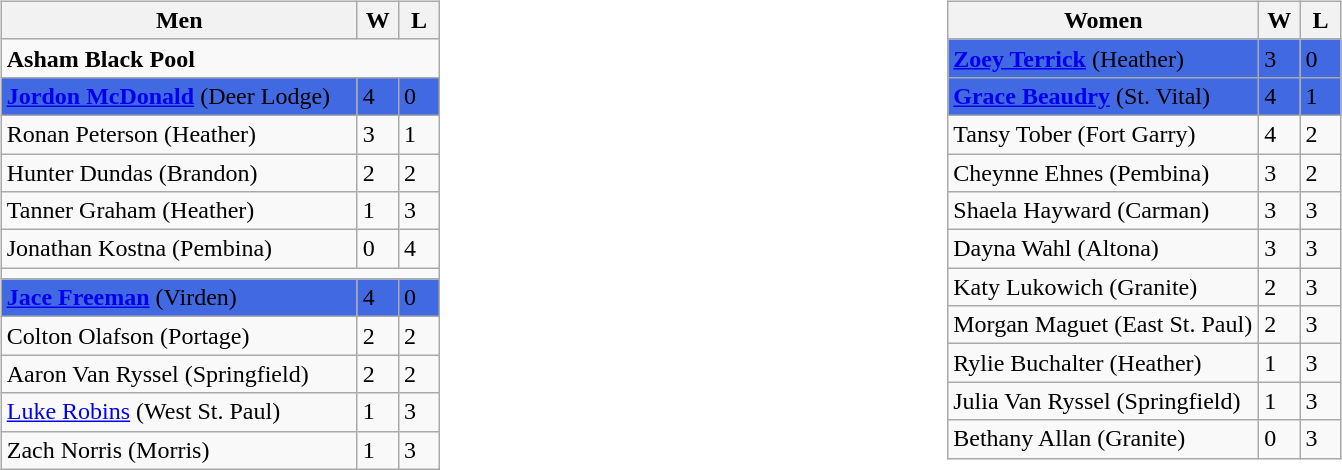<table>
<tr>
<td valign=top width=20%><br><table class=wikitable>
<tr>
<th width=230>Men</th>
<th width=20>W</th>
<th width=20>L</th>
</tr>
<tr>
<td colspan="3"><strong>Asham Black Pool</strong></td>
</tr>
<tr bgcolor=#4169E1>
<td><strong><a href='#'>Jordon McDonald</a></strong> (Deer Lodge)</td>
<td>4</td>
<td>0</td>
</tr>
<tr>
<td>Ronan Peterson (Heather)</td>
<td>3</td>
<td>1</td>
</tr>
<tr>
<td>Hunter Dundas (Brandon)</td>
<td>2</td>
<td>2</td>
</tr>
<tr>
<td>Tanner Graham (Heather)</td>
<td>1</td>
<td>3</td>
</tr>
<tr>
<td>Jonathan Kostna (Pembina)</td>
<td>0</td>
<td>4</td>
</tr>
<tr>
<td colspan="3"><strong></strong></td>
</tr>
<tr bgcolor=#4169E1>
<td><strong><a href='#'>Jace Freeman</a></strong> (Virden)</td>
<td>4</td>
<td>0</td>
</tr>
<tr>
<td>Colton Olafson (Portage)</td>
<td>2</td>
<td>2</td>
</tr>
<tr>
<td>Aaron Van Ryssel (Springfield)</td>
<td>2</td>
<td>2</td>
</tr>
<tr>
<td><a href='#'>Luke Robins</a> (West St. Paul)</td>
<td>1</td>
<td>3</td>
</tr>
<tr>
<td>Zach Norris (Morris)</td>
<td>1</td>
<td>3</td>
</tr>
</table>
</td>
<td valign=top width=20%><br><table class=wikitable>
<tr>
<th width=200>Women</th>
<th width=20>W</th>
<th width=20>L</th>
</tr>
<tr bgcolor=#4169E1>
<td><strong><a href='#'>Zoey Terrick</a></strong> (Heather)</td>
<td>3</td>
<td>0</td>
</tr>
<tr bgcolor=#4169E1>
<td><strong><a href='#'>Grace Beaudry</a></strong> (St. Vital)</td>
<td>4</td>
<td>1</td>
</tr>
<tr>
<td>Tansy Tober (Fort Garry)</td>
<td>4</td>
<td>2</td>
</tr>
<tr>
<td>Cheynne Ehnes (Pembina)</td>
<td>3</td>
<td>2</td>
</tr>
<tr>
<td>Shaela Hayward (Carman)</td>
<td>3</td>
<td>3</td>
</tr>
<tr>
<td>Dayna Wahl (Altona)</td>
<td>3</td>
<td>3</td>
</tr>
<tr>
<td>Katy Lukowich (Granite)</td>
<td>2</td>
<td>3</td>
</tr>
<tr>
<td>Morgan Maguet (East St. Paul)</td>
<td>2</td>
<td>3</td>
</tr>
<tr>
<td>Rylie Buchalter (Heather)</td>
<td>1</td>
<td>3</td>
</tr>
<tr>
<td>Julia Van Ryssel (Springfield)</td>
<td>1</td>
<td>3</td>
</tr>
<tr>
<td>Bethany Allan (Granite)</td>
<td>0</td>
<td>3</td>
</tr>
</table>
</td>
</tr>
</table>
